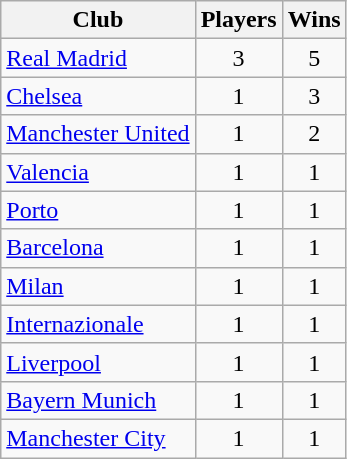<table class="wikitable">
<tr>
<th>Club</th>
<th>Players</th>
<th>Wins</th>
</tr>
<tr>
<td> <a href='#'>Real Madrid</a></td>
<td align=center>3</td>
<td align=center>5</td>
</tr>
<tr>
<td> <a href='#'>Chelsea</a></td>
<td align=center>1</td>
<td align=center>3</td>
</tr>
<tr>
<td> <a href='#'>Manchester United</a></td>
<td align=center>1</td>
<td align=center>2</td>
</tr>
<tr>
<td> <a href='#'>Valencia</a></td>
<td align=center>1</td>
<td align=center>1</td>
</tr>
<tr>
<td> <a href='#'>Porto</a></td>
<td align=center>1</td>
<td align=center>1</td>
</tr>
<tr>
<td> <a href='#'>Barcelona</a></td>
<td align=center>1</td>
<td align=center>1</td>
</tr>
<tr>
<td> <a href='#'>Milan</a></td>
<td align=center>1</td>
<td align=center>1</td>
</tr>
<tr>
<td> <a href='#'>Internazionale</a></td>
<td align=center>1</td>
<td align=center>1</td>
</tr>
<tr>
<td> <a href='#'>Liverpool</a></td>
<td align=center>1</td>
<td align=center>1</td>
</tr>
<tr>
<td> <a href='#'>Bayern Munich</a></td>
<td align=center>1</td>
<td align=center>1</td>
</tr>
<tr>
<td> <a href='#'>Manchester City</a></td>
<td align=center>1</td>
<td align=center>1</td>
</tr>
</table>
